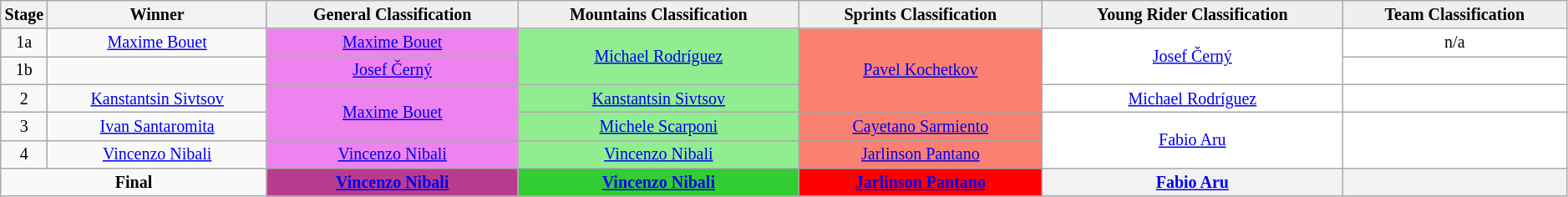<table class="wikitable" style="text-align: center; font-size:smaller;">
<tr>
<th width="1%">Stage</th>
<th width="14%">Winner</th>
<th style="background:#EFEFEF;" width:"15%;">General Classification<br></th>
<th style="background:#EFEFEF;" width:"15%;">Mountains Classification<br></th>
<th style="background:#EFEFEF;" width:"15%;">Sprints Classification<br></th>
<th style="background:#EFEFEF;" width:"15%;">Young Rider Classification<br></th>
<th style="background:#EFEFEF;" width:"15%;">Team Classification</th>
</tr>
<tr>
<td>1a</td>
<td><a href='#'>Maxime Bouet</a></td>
<td style="background-color:violet;"><a href='#'>Maxime Bouet</a></td>
<td style="background-color:lightgreen;" rowspan=2><a href='#'>Michael Rodríguez</a></td>
<td style="background-color:salmon;" rowspan=3><a href='#'>Pavel Kochetkov</a></td>
<td style="background-color:white;" rowspan=2><a href='#'>Josef Černý</a></td>
<td style="background-color:white;">n/a</td>
</tr>
<tr>
<td>1b</td>
<td></td>
<td style="background-color:violet;"><a href='#'>Josef Černý</a></td>
<td style="background-color:white;"></td>
</tr>
<tr>
<td>2</td>
<td><a href='#'>Kanstantsin Sivtsov</a></td>
<td style="background-color:violet;" rowspan=2><a href='#'>Maxime Bouet</a></td>
<td style="background-color:lightgreen;"><a href='#'>Kanstantsin Sivtsov</a></td>
<td style="background-color:white;"><a href='#'>Michael Rodríguez</a></td>
<td style="background-color:white;"></td>
</tr>
<tr>
<td>3</td>
<td><a href='#'>Ivan Santaromita</a></td>
<td style="background-color:lightgreen;"><a href='#'>Michele Scarponi</a></td>
<td style="background-color:salmon;"><a href='#'>Cayetano Sarmiento</a></td>
<td style="background-color:white;" rowspan=2><a href='#'>Fabio Aru</a></td>
<td style="background-color:white;" rowspan=2></td>
</tr>
<tr>
<td>4</td>
<td><a href='#'>Vincenzo Nibali</a></td>
<td style="background-color:violet;"><a href='#'>Vincenzo Nibali</a></td>
<td style="background-color:lightgreen;"><a href='#'>Vincenzo Nibali</a></td>
<td style="background-color:salmon;"><a href='#'>Jarlinson Pantano</a></td>
</tr>
<tr>
<td colspan="2"><strong>Final</strong></td>
<th style="background-color:#B93B8F;"><a href='#'>Vincenzo Nibali</a></th>
<th style="background-color:limegreen;"><a href='#'>Vincenzo Nibali</a></th>
<th style="background-color:red;"><a href='#'>Jarlinson Pantano</a></th>
<th style="background-color:offwhite;"><a href='#'>Fabio Aru</a></th>
<th style="background-color:offwhite;"></th>
</tr>
</table>
